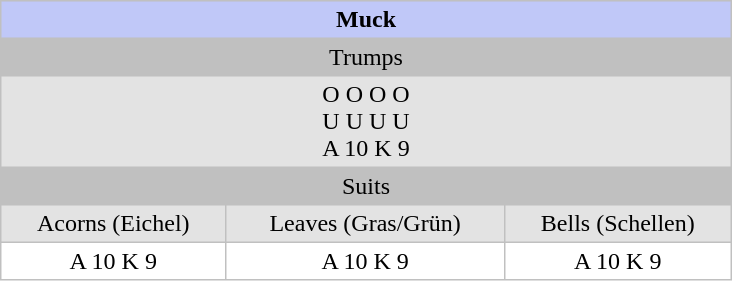<table class="float-right" cellpadding="3" style="background: #c0c0c0; border-spacing: 1px;">
<tr align="center">
<td style="background: #c0c8f8;" colspan="3" width="480"><strong>Muck</strong></td>
</tr>
<tr align="center">
<td colspan="3">Trumps</td>
</tr>
<tr align="center">
<td colspan="4" style="background: #e3e3e3;">O O O O<br>U U U U<br>A 10 K 9</td>
</tr>
<tr align="center">
<td colspan="3">Suits</td>
</tr>
<tr align="center">
<td style="background: #e3e3e3;">Acorns (Eichel)</td>
<td style="background: #e3e3e3;">Leaves (Gras/Grün)</td>
<td style="background: #e3e3e3;">Bells (Schellen)</td>
</tr>
<tr align="center">
<td style="background: #ffffff;">A 10 K 9</td>
<td style="background: #ffffff;">A 10 K 9</td>
<td style="background: #ffffff;">A 10 K 9</td>
</tr>
</table>
